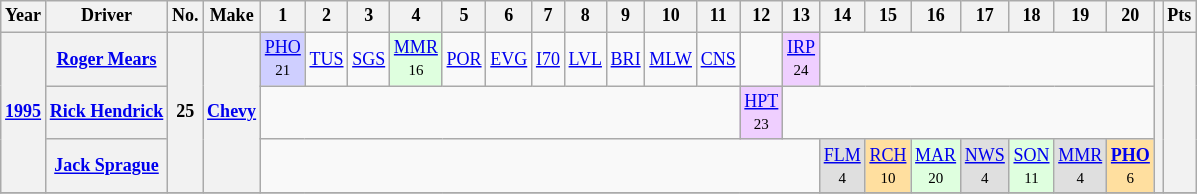<table class="wikitable" style="text-align:center; font-size:75%">
<tr>
<th>Year</th>
<th>Driver</th>
<th>No.</th>
<th>Make</th>
<th>1</th>
<th>2</th>
<th>3</th>
<th>4</th>
<th>5</th>
<th>6</th>
<th>7</th>
<th>8</th>
<th>9</th>
<th>10</th>
<th>11</th>
<th>12</th>
<th>13</th>
<th>14</th>
<th>15</th>
<th>16</th>
<th>17</th>
<th>18</th>
<th>19</th>
<th>20</th>
<th></th>
<th>Pts</th>
</tr>
<tr>
<th rowspan=3><a href='#'>1995</a></th>
<th><a href='#'>Roger Mears</a></th>
<th rowspan=3>25</th>
<th rowspan=3><a href='#'>Chevy</a></th>
<td style="background:#CFCFFF;"><a href='#'>PHO</a><br><small>21</small></td>
<td><a href='#'>TUS</a></td>
<td><a href='#'>SGS</a></td>
<td style="background:#DFFFDF;"><a href='#'>MMR</a><br><small>16</small></td>
<td><a href='#'>POR</a></td>
<td><a href='#'>EVG</a></td>
<td><a href='#'>I70</a></td>
<td><a href='#'>LVL</a></td>
<td><a href='#'>BRI</a></td>
<td><a href='#'>MLW</a></td>
<td><a href='#'>CNS</a></td>
<td></td>
<td style="background:#EFCFFF;"><a href='#'>IRP</a><br><small>24</small></td>
<td colspan=7></td>
<th rowspan=3></th>
<th rowspan=3></th>
</tr>
<tr>
<th><a href='#'>Rick Hendrick</a></th>
<td colspan=11></td>
<td style="background:#EFCFFF;"><a href='#'>HPT</a><br><small>23</small></td>
<td colspan=8></td>
</tr>
<tr>
<th><a href='#'>Jack Sprague</a></th>
<td colspan=13></td>
<td style="background:#DFDFDF;"><a href='#'>FLM</a><br><small>4</small></td>
<td style="background:#FFDF9F;"><a href='#'>RCH</a><br><small>10</small></td>
<td style="background:#DFFFDF;"><a href='#'>MAR</a><br><small>20</small></td>
<td style="background:#DFDFDF;"><a href='#'>NWS</a><br><small>4</small></td>
<td style="background:#DFFFDF;"><a href='#'>SON</a><br><small>11</small></td>
<td style="background:#DFDFDF;"><a href='#'>MMR</a><br><small>4</small></td>
<td style="background:#FFDF9F;"><strong><a href='#'>PHO</a></strong><br><small>6</small></td>
</tr>
<tr>
</tr>
</table>
